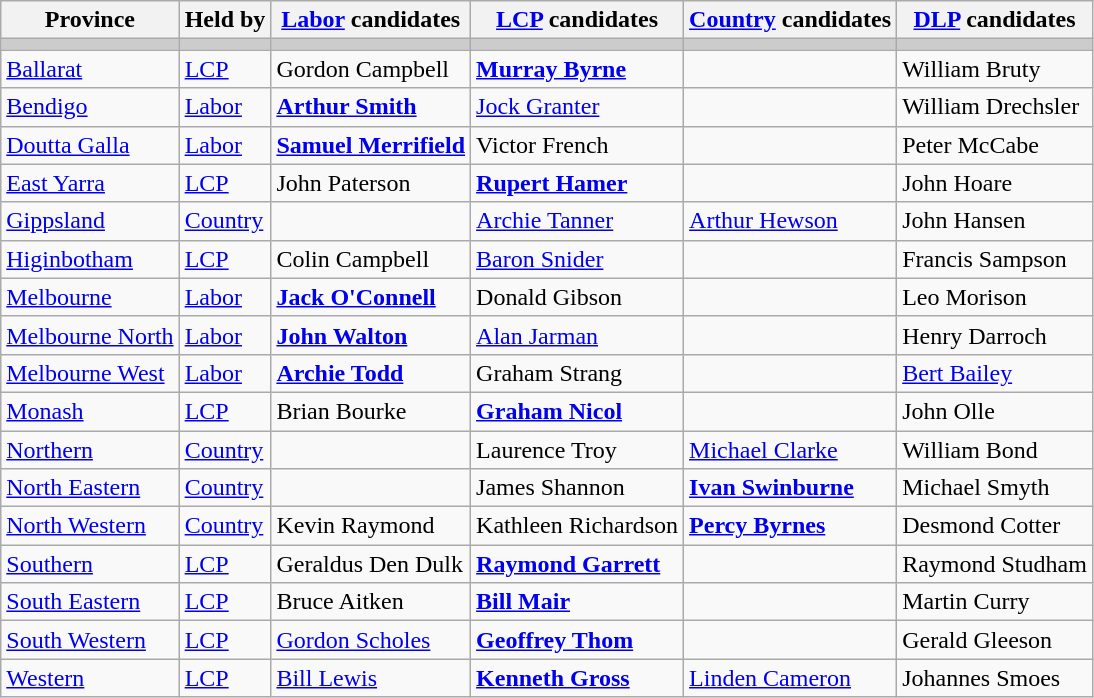<table class="wikitable">
<tr>
<th>Province</th>
<th>Held by</th>
<th><a href='#'>Labor</a> candidates</th>
<th><a href='#'>LCP</a> candidates</th>
<th><a href='#'>Country</a> candidates</th>
<th><a href='#'>DLP</a> candidates</th>
</tr>
<tr bgcolor="#cccccc">
<td></td>
<td></td>
<td></td>
<td></td>
<td></td>
<td></td>
</tr>
<tr>
<td><a href='#'>Ballarat</a></td>
<td><a href='#'>LCP</a></td>
<td>Gordon Campbell</td>
<td><strong><a href='#'>Murray Byrne</a></strong></td>
<td></td>
<td>William Bruty</td>
</tr>
<tr>
<td><a href='#'>Bendigo</a></td>
<td><a href='#'>Labor</a></td>
<td><strong><a href='#'>Arthur Smith</a></strong></td>
<td><a href='#'>Jock Granter</a></td>
<td></td>
<td>William Drechsler</td>
</tr>
<tr>
<td><a href='#'>Doutta Galla</a></td>
<td><a href='#'>Labor</a></td>
<td><strong><a href='#'>Samuel Merrifield</a></strong></td>
<td>Victor French</td>
<td></td>
<td>Peter McCabe</td>
</tr>
<tr>
<td><a href='#'>East Yarra</a></td>
<td><a href='#'>LCP</a></td>
<td>John Paterson</td>
<td><strong><a href='#'>Rupert Hamer</a></strong></td>
<td></td>
<td>John Hoare</td>
</tr>
<tr>
<td><a href='#'>Gippsland</a></td>
<td><a href='#'>Country</a></td>
<td></td>
<td><a href='#'>Archie Tanner</a></td>
<td><a href='#'>Arthur Hewson</a></td>
<td>John Hansen</td>
</tr>
<tr>
<td><a href='#'>Higinbotham</a></td>
<td><a href='#'>LCP</a></td>
<td>Colin Campbell</td>
<td><a href='#'>Baron Snider</a></td>
<td></td>
<td>Francis Sampson</td>
</tr>
<tr>
<td><a href='#'>Melbourne</a></td>
<td><a href='#'>Labor</a></td>
<td><strong><a href='#'>Jack O'Connell</a></strong></td>
<td>Donald Gibson</td>
<td></td>
<td>Leo Morison</td>
</tr>
<tr>
<td><a href='#'>Melbourne North</a></td>
<td><a href='#'>Labor</a></td>
<td><strong><a href='#'>John Walton</a></strong></td>
<td><a href='#'>Alan Jarman</a></td>
<td></td>
<td>Henry Darroch</td>
</tr>
<tr>
<td><a href='#'>Melbourne West</a></td>
<td><a href='#'>Labor</a></td>
<td><strong><a href='#'>Archie Todd</a></strong></td>
<td>Graham Strang</td>
<td></td>
<td><a href='#'>Bert Bailey</a></td>
</tr>
<tr>
<td><a href='#'>Monash</a></td>
<td><a href='#'>LCP</a></td>
<td>Brian Bourke</td>
<td><strong><a href='#'>Graham Nicol</a></strong></td>
<td></td>
<td>John Olle</td>
</tr>
<tr>
<td><a href='#'>Northern</a></td>
<td><a href='#'>Country</a></td>
<td></td>
<td>Laurence Troy</td>
<td><a href='#'>Michael Clarke</a></td>
<td>William Bond</td>
</tr>
<tr>
<td><a href='#'>North Eastern</a></td>
<td><a href='#'>Country</a></td>
<td></td>
<td>James Shannon</td>
<td><strong><a href='#'>Ivan Swinburne</a></strong></td>
<td>Michael Smyth</td>
</tr>
<tr>
<td><a href='#'>North Western</a></td>
<td><a href='#'>Country</a></td>
<td>Kevin Raymond</td>
<td>Kathleen Richardson</td>
<td><strong><a href='#'>Percy Byrnes</a></strong></td>
<td>Desmond Cotter</td>
</tr>
<tr>
<td><a href='#'>Southern</a></td>
<td><a href='#'>LCP</a></td>
<td>Geraldus Den Dulk</td>
<td><strong><a href='#'>Raymond Garrett</a></strong></td>
<td></td>
<td>Raymond Studham</td>
</tr>
<tr>
<td><a href='#'>South Eastern</a></td>
<td><a href='#'>LCP</a></td>
<td>Bruce Aitken</td>
<td><strong><a href='#'>Bill Mair</a></strong></td>
<td></td>
<td>Martin Curry</td>
</tr>
<tr>
<td><a href='#'>South Western</a></td>
<td><a href='#'>LCP</a></td>
<td><a href='#'>Gordon Scholes</a></td>
<td><strong><a href='#'>Geoffrey Thom</a></strong></td>
<td></td>
<td>Gerald Gleeson</td>
</tr>
<tr>
<td><a href='#'>Western</a></td>
<td><a href='#'>LCP</a></td>
<td><a href='#'>Bill Lewis</a></td>
<td><strong><a href='#'>Kenneth Gross</a></strong></td>
<td><a href='#'>Linden Cameron</a></td>
<td>Johannes Smoes</td>
</tr>
</table>
